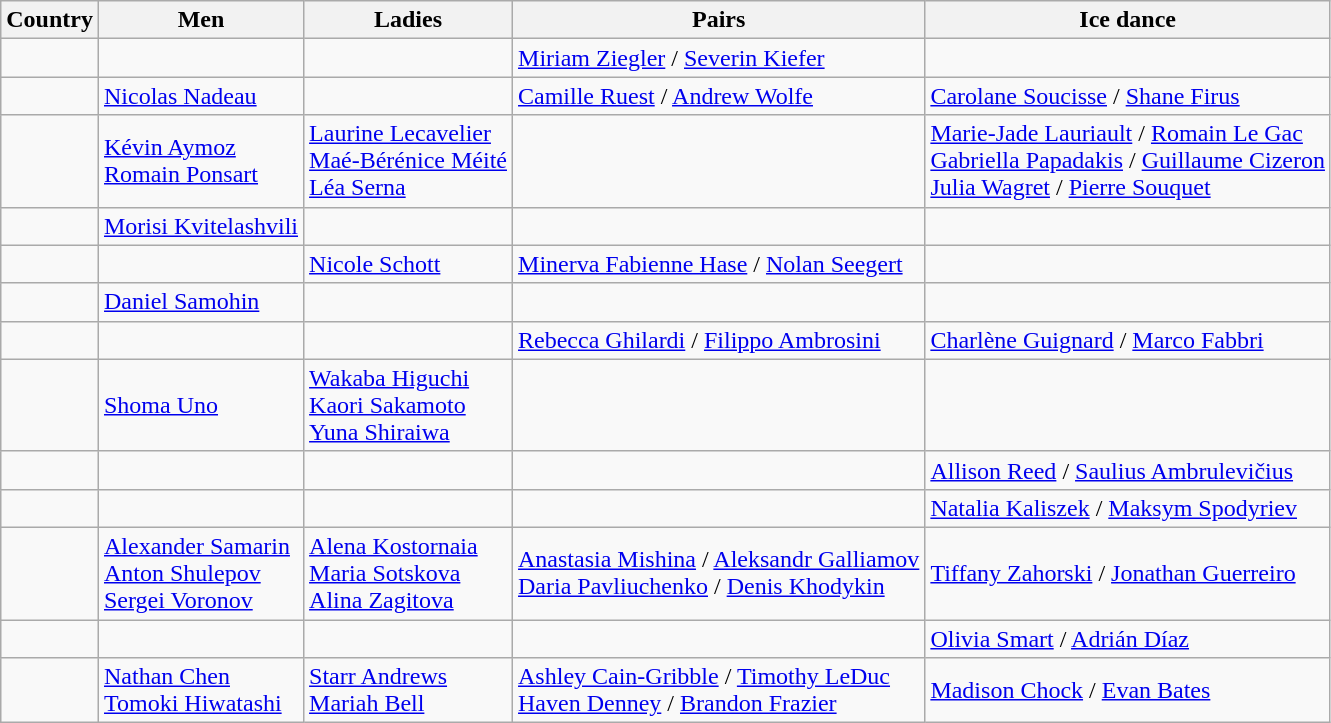<table class="wikitable">
<tr>
<th>Country</th>
<th>Men</th>
<th>Ladies</th>
<th>Pairs</th>
<th>Ice dance</th>
</tr>
<tr>
<td></td>
<td></td>
<td></td>
<td><a href='#'>Miriam Ziegler</a> / <a href='#'>Severin Kiefer</a></td>
<td></td>
</tr>
<tr>
<td></td>
<td><a href='#'>Nicolas Nadeau</a></td>
<td></td>
<td><a href='#'>Camille Ruest</a> / <a href='#'>Andrew Wolfe</a></td>
<td><a href='#'>Carolane Soucisse</a> / <a href='#'>Shane Firus</a></td>
</tr>
<tr>
<td></td>
<td><a href='#'>Kévin Aymoz</a><br><a href='#'>Romain Ponsart</a></td>
<td><a href='#'>Laurine Lecavelier</a><br><a href='#'>Maé-Bérénice Méité</a><br><a href='#'>Léa Serna</a></td>
<td></td>
<td><a href='#'>Marie-Jade Lauriault</a> / <a href='#'>Romain Le Gac</a><br><a href='#'>Gabriella Papadakis</a> / <a href='#'>Guillaume Cizeron</a><br><a href='#'>Julia Wagret</a> / <a href='#'>Pierre Souquet</a></td>
</tr>
<tr>
<td></td>
<td><a href='#'>Morisi Kvitelashvili</a></td>
<td></td>
<td></td>
<td></td>
</tr>
<tr>
<td></td>
<td></td>
<td><a href='#'>Nicole Schott</a></td>
<td><a href='#'>Minerva Fabienne Hase</a> / <a href='#'>Nolan Seegert</a></td>
<td></td>
</tr>
<tr>
<td></td>
<td><a href='#'>Daniel Samohin</a></td>
<td></td>
<td></td>
<td></td>
</tr>
<tr>
<td></td>
<td></td>
<td></td>
<td><a href='#'>Rebecca Ghilardi</a> / <a href='#'>Filippo Ambrosini</a></td>
<td><a href='#'>Charlène Guignard</a> / <a href='#'>Marco Fabbri</a></td>
</tr>
<tr>
<td></td>
<td><a href='#'>Shoma Uno</a></td>
<td><a href='#'>Wakaba Higuchi</a><br><a href='#'>Kaori Sakamoto</a><br><a href='#'>Yuna Shiraiwa</a></td>
<td></td>
<td></td>
</tr>
<tr>
<td></td>
<td></td>
<td></td>
<td></td>
<td><a href='#'>Allison Reed</a> / <a href='#'>Saulius Ambrulevičius</a></td>
</tr>
<tr>
<td></td>
<td></td>
<td></td>
<td></td>
<td><a href='#'>Natalia Kaliszek</a> / <a href='#'>Maksym Spodyriev</a></td>
</tr>
<tr>
<td></td>
<td><a href='#'>Alexander Samarin</a><br><a href='#'>Anton Shulepov</a><br><a href='#'>Sergei Voronov</a></td>
<td><a href='#'>Alena Kostornaia</a><br><a href='#'>Maria Sotskova</a><br><a href='#'>Alina Zagitova</a></td>
<td><a href='#'>Anastasia Mishina</a> / <a href='#'>Aleksandr Galliamov</a><br><a href='#'>Daria Pavliuchenko</a> / <a href='#'>Denis Khodykin</a></td>
<td><a href='#'>Tiffany Zahorski</a> / <a href='#'>Jonathan Guerreiro</a></td>
</tr>
<tr>
<td></td>
<td></td>
<td></td>
<td></td>
<td><a href='#'>Olivia Smart</a> / <a href='#'>Adrián Díaz</a></td>
</tr>
<tr>
<td></td>
<td><a href='#'>Nathan Chen</a><br><a href='#'>Tomoki Hiwatashi</a></td>
<td><a href='#'>Starr Andrews</a><br><a href='#'>Mariah Bell</a></td>
<td><a href='#'>Ashley Cain-Gribble</a> / <a href='#'>Timothy LeDuc</a><br><a href='#'>Haven Denney</a> / <a href='#'>Brandon Frazier</a></td>
<td><a href='#'>Madison Chock</a> / <a href='#'>Evan Bates</a></td>
</tr>
</table>
